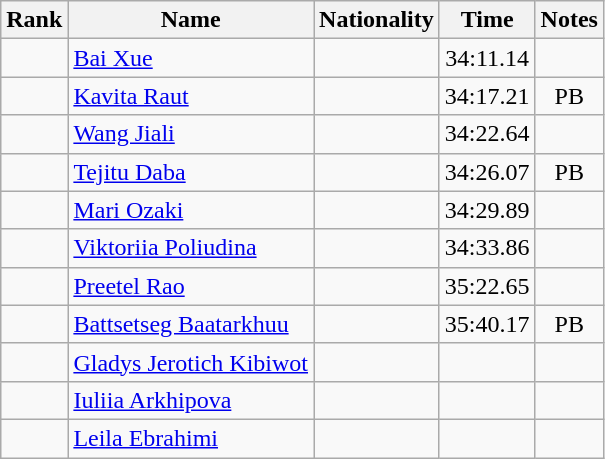<table class="wikitable sortable" style="text-align:center">
<tr>
<th>Rank</th>
<th>Name</th>
<th>Nationality</th>
<th>Time</th>
<th>Notes</th>
</tr>
<tr>
<td></td>
<td align=left><a href='#'>Bai Xue</a></td>
<td align=left></td>
<td>34:11.14</td>
<td></td>
</tr>
<tr>
<td></td>
<td align=left><a href='#'>Kavita Raut</a></td>
<td align=left></td>
<td>34:17.21</td>
<td>PB</td>
</tr>
<tr>
<td></td>
<td align=left><a href='#'>Wang Jiali</a></td>
<td align=left></td>
<td>34:22.64</td>
<td></td>
</tr>
<tr>
<td></td>
<td align=left><a href='#'>Tejitu Daba</a></td>
<td align=left></td>
<td>34:26.07</td>
<td>PB</td>
</tr>
<tr>
<td></td>
<td align=left><a href='#'>Mari Ozaki</a></td>
<td align=left></td>
<td>34:29.89</td>
<td></td>
</tr>
<tr>
<td></td>
<td align=left><a href='#'>Viktoriia Poliudina</a></td>
<td align=left></td>
<td>34:33.86</td>
<td></td>
</tr>
<tr>
<td></td>
<td align=left><a href='#'>Preetel Rao</a></td>
<td align=left></td>
<td>35:22.65</td>
<td></td>
</tr>
<tr>
<td></td>
<td align=left><a href='#'>Battsetseg Baatarkhuu</a></td>
<td align=left></td>
<td>35:40.17</td>
<td>PB</td>
</tr>
<tr>
<td></td>
<td align=left><a href='#'>Gladys Jerotich Kibiwot</a></td>
<td align=left></td>
<td></td>
<td></td>
</tr>
<tr>
<td></td>
<td align=left><a href='#'>Iuliia Arkhipova</a></td>
<td align=left></td>
<td></td>
<td></td>
</tr>
<tr>
<td></td>
<td align=left><a href='#'>Leila Ebrahimi</a></td>
<td align=left></td>
<td></td>
<td></td>
</tr>
</table>
